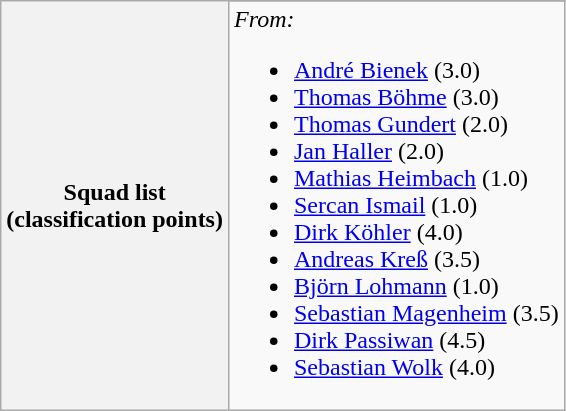<table class=wikitable>
<tr>
<th rowspan="2">Squad list<br>(classification points)</th>
</tr>
<tr>
<td rowspan="5"><em>From:</em><br><ul><li><a href='#'>André Bienek</a> (3.0)</li><li><a href='#'>Thomas Böhme</a> (3.0)</li><li><a href='#'>Thomas Gundert</a> (2.0)</li><li><a href='#'>Jan Haller</a> (2.0)</li><li><a href='#'>Mathias Heimbach</a> (1.0)</li><li><a href='#'>Sercan Ismail</a> (1.0)</li><li><a href='#'>Dirk Köhler</a> (4.0)</li><li><a href='#'>Andreas Kreß</a> (3.5)</li><li><a href='#'>Björn Lohmann</a> (1.0)</li><li><a href='#'>Sebastian Magenheim</a> (3.5)</li><li><a href='#'>Dirk Passiwan</a> (4.5)</li><li><a href='#'>Sebastian Wolk</a> (4.0)</li></ul></td>
</tr>
</table>
